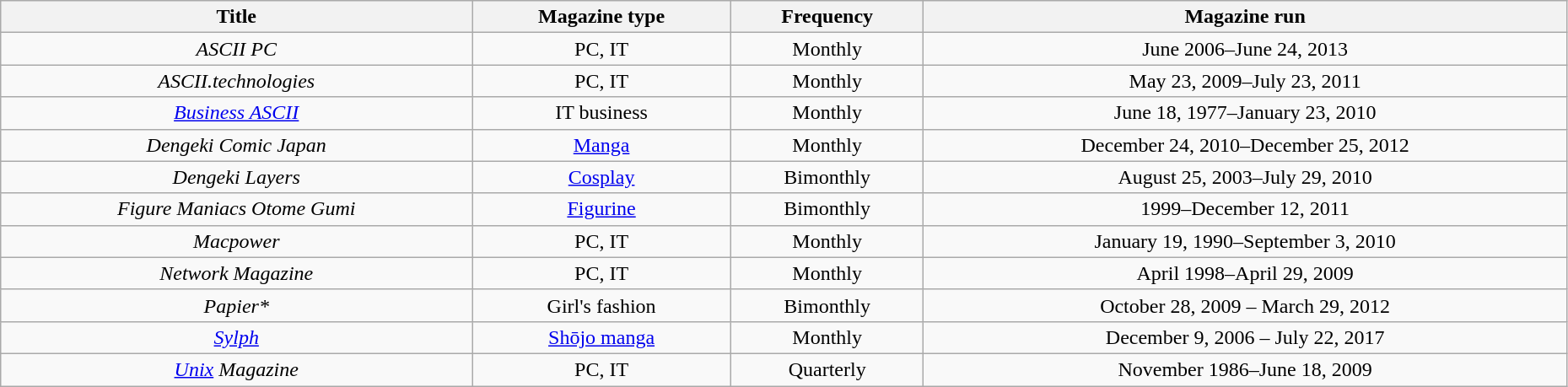<table class="wikitable sortable" style="width: 98%; text-align: center;">
<tr>
<th>Title</th>
<th>Magazine type</th>
<th>Frequency</th>
<th>Magazine run</th>
</tr>
<tr>
<td><em>ASCII PC</em></td>
<td>PC, IT</td>
<td>Monthly</td>
<td>June 2006–June 24, 2013</td>
</tr>
<tr>
<td><em>ASCII.technologies</em></td>
<td>PC, IT</td>
<td>Monthly</td>
<td>May 23, 2009–July 23, 2011</td>
</tr>
<tr>
<td><em><a href='#'>Business ASCII</a></em></td>
<td>IT business</td>
<td>Monthly</td>
<td>June 18, 1977–January 23, 2010</td>
</tr>
<tr>
<td><em>Dengeki Comic Japan</em></td>
<td><a href='#'>Manga</a></td>
<td>Monthly</td>
<td>December 24, 2010–December 25, 2012</td>
</tr>
<tr>
<td><em>Dengeki Layers</em></td>
<td><a href='#'>Cosplay</a></td>
<td>Bimonthly</td>
<td>August 25, 2003–July 29, 2010</td>
</tr>
<tr>
<td><em>Figure Maniacs Otome Gumi</em></td>
<td><a href='#'>Figurine</a></td>
<td>Bimonthly</td>
<td>1999–December 12, 2011</td>
</tr>
<tr>
<td><em>Macpower</em></td>
<td>PC, IT</td>
<td>Monthly</td>
<td>January 19, 1990–September 3, 2010</td>
</tr>
<tr>
<td><em>Network Magazine</em></td>
<td>PC, IT</td>
<td>Monthly</td>
<td>April 1998–April 29, 2009</td>
</tr>
<tr>
<td><em>Papier*</em></td>
<td>Girl's fashion</td>
<td>Bimonthly</td>
<td>October 28, 2009 – March 29, 2012</td>
</tr>
<tr>
<td><em><a href='#'>Sylph</a></em></td>
<td><a href='#'>Shōjo manga</a></td>
<td>Monthly</td>
<td>December 9, 2006 – July 22, 2017</td>
</tr>
<tr>
<td><em><a href='#'>Unix</a> Magazine</em></td>
<td>PC, IT</td>
<td>Quarterly</td>
<td>November 1986–June 18, 2009</td>
</tr>
</table>
